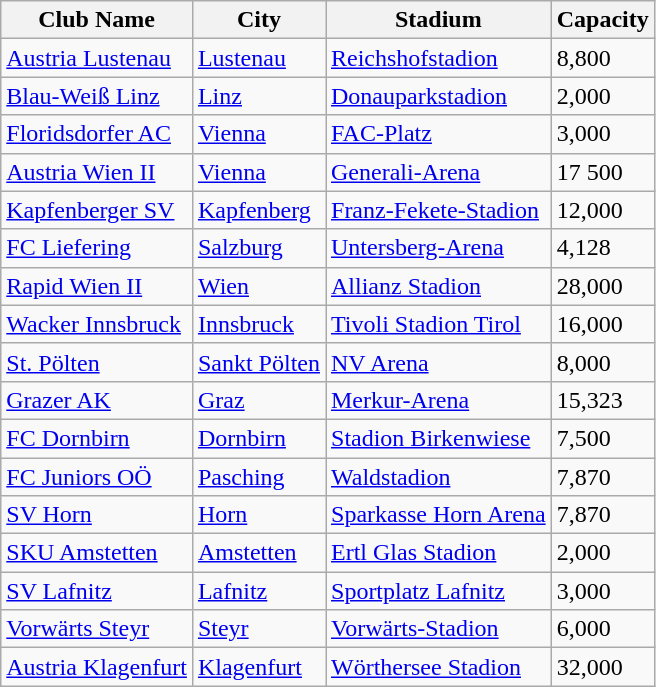<table class="wikitable sortable">
<tr>
<th>Club Name</th>
<th>City</th>
<th>Stadium</th>
<th>Capacity</th>
</tr>
<tr>
<td><a href='#'>Austria Lustenau</a></td>
<td><a href='#'>Lustenau</a></td>
<td><a href='#'>Reichshofstadion</a></td>
<td>8,800</td>
</tr>
<tr>
<td><a href='#'>Blau-Weiß Linz</a></td>
<td><a href='#'>Linz</a></td>
<td><a href='#'>Donauparkstadion</a></td>
<td>2,000</td>
</tr>
<tr>
<td><a href='#'>Floridsdorfer AC</a></td>
<td><a href='#'>Vienna</a></td>
<td><a href='#'>FAC-Platz</a></td>
<td>3,000</td>
</tr>
<tr>
<td><a href='#'>Austria Wien II</a></td>
<td><a href='#'>Vienna</a></td>
<td><a href='#'>Generali-Arena</a></td>
<td>17 500</td>
</tr>
<tr>
<td><a href='#'>Kapfenberger SV</a></td>
<td><a href='#'>Kapfenberg</a></td>
<td><a href='#'>Franz-Fekete-Stadion</a></td>
<td>12,000</td>
</tr>
<tr>
<td><a href='#'>FC Liefering</a></td>
<td><a href='#'>Salzburg</a></td>
<td><a href='#'>Untersberg-Arena</a></td>
<td>4,128</td>
</tr>
<tr>
<td><a href='#'>Rapid Wien II</a></td>
<td><a href='#'>Wien</a></td>
<td><a href='#'>Allianz Stadion</a></td>
<td>28,000</td>
</tr>
<tr>
<td><a href='#'>Wacker Innsbruck</a></td>
<td><a href='#'>Innsbruck</a></td>
<td><a href='#'>Tivoli Stadion Tirol</a></td>
<td>16,000</td>
</tr>
<tr>
<td><a href='#'>St. Pölten</a></td>
<td><a href='#'>Sankt Pölten</a></td>
<td><a href='#'>NV Arena</a></td>
<td>8,000</td>
</tr>
<tr>
<td><a href='#'>Grazer AK</a></td>
<td><a href='#'>Graz</a></td>
<td><a href='#'>Merkur-Arena</a></td>
<td>15,323</td>
</tr>
<tr>
<td><a href='#'>FC Dornbirn</a></td>
<td><a href='#'>Dornbirn</a></td>
<td><a href='#'>Stadion Birkenwiese</a></td>
<td>7,500</td>
</tr>
<tr>
<td><a href='#'>FC Juniors OÖ</a></td>
<td><a href='#'>Pasching</a></td>
<td><a href='#'>Waldstadion</a></td>
<td>7,870</td>
</tr>
<tr>
<td><a href='#'>SV Horn</a></td>
<td><a href='#'>Horn</a></td>
<td><a href='#'>Sparkasse Horn Arena</a></td>
<td>7,870</td>
</tr>
<tr>
<td><a href='#'>SKU Amstetten</a></td>
<td><a href='#'>Amstetten</a></td>
<td><a href='#'>Ertl Glas Stadion</a></td>
<td>2,000</td>
</tr>
<tr>
<td><a href='#'>SV Lafnitz</a></td>
<td><a href='#'>Lafnitz</a></td>
<td><a href='#'>Sportplatz Lafnitz</a></td>
<td>3,000</td>
</tr>
<tr>
<td><a href='#'>Vorwärts Steyr</a></td>
<td><a href='#'>Steyr</a></td>
<td><a href='#'>Vorwärts-Stadion</a></td>
<td>6,000</td>
</tr>
<tr>
<td><a href='#'>Austria Klagenfurt</a></td>
<td><a href='#'>Klagenfurt</a></td>
<td><a href='#'>Wörthersee Stadion</a></td>
<td>32,000</td>
</tr>
</table>
